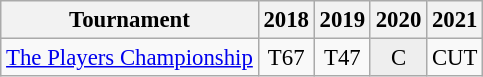<table class="wikitable" style="font-size:95%;text-align:center;">
<tr>
<th>Tournament</th>
<th>2018</th>
<th>2019</th>
<th>2020</th>
<th>2021</th>
</tr>
<tr>
<td align=left><a href='#'>The Players Championship</a></td>
<td>T67</td>
<td>T47</td>
<td style="background:#eeeeee;">C</td>
<td>CUT</td>
</tr>
</table>
